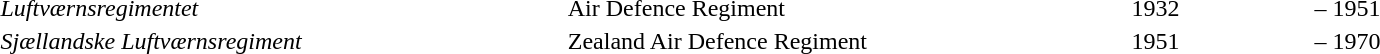<table class="toccolours" style="float: auto; clear: right; margin: 0 0 0.5em 1em;">
<tr style="vertical-align: top;">
<td><em>Luftværnsregimentet</em></td>
<td>Air Defence Regiment</td>
<td width="12%">1932</td>
<td width="1%">–</td>
<td width="12%">1951</td>
</tr>
<tr style="vertical-align: top;">
<td><em>Sjællandske Luftværnsregiment</em></td>
<td>Zealand Air Defence Regiment</td>
<td width="12%">1951</td>
<td width="1%">–</td>
<td width="12%">1970</td>
</tr>
</table>
